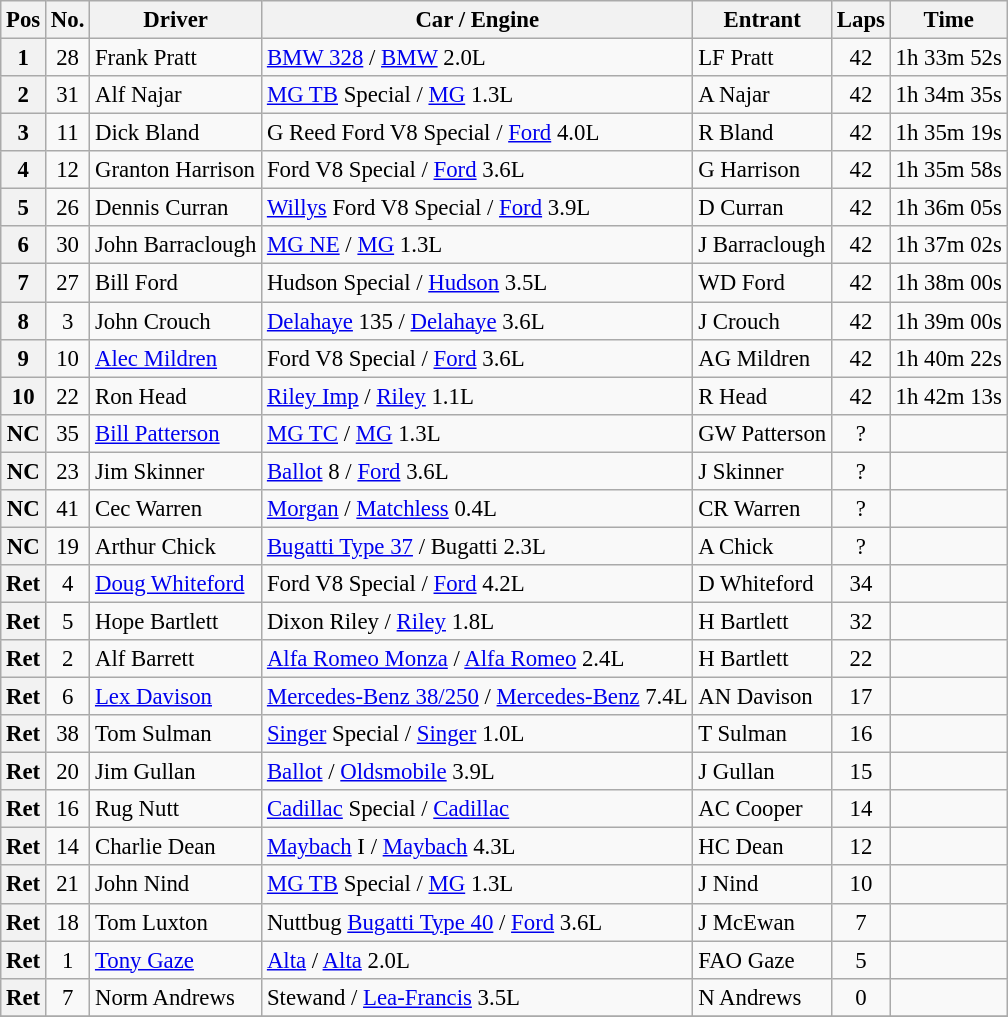<table class="wikitable" style="font-size: 95%;">
<tr>
<th>Pos</th>
<th>No.</th>
<th>Driver</th>
<th>Car / Engine</th>
<th>Entrant</th>
<th>Laps</th>
<th>Time</th>
</tr>
<tr>
<th>1</th>
<td align="center">28</td>
<td> Frank Pratt</td>
<td><a href='#'>BMW 328</a> / <a href='#'>BMW</a> 2.0L</td>
<td>LF Pratt</td>
<td align="center">42</td>
<td>1h 33m 52s</td>
</tr>
<tr>
<th>2</th>
<td align="center">31</td>
<td> Alf Najar</td>
<td><a href='#'>MG TB</a> Special / <a href='#'>MG</a> 1.3L</td>
<td>A Najar</td>
<td align="center">42</td>
<td>1h 34m 35s</td>
</tr>
<tr>
<th>3</th>
<td align="center">11</td>
<td> Dick Bland</td>
<td>G Reed Ford V8 Special / <a href='#'>Ford</a> 4.0L</td>
<td>R Bland</td>
<td align="center">42</td>
<td>1h 35m 19s</td>
</tr>
<tr>
<th>4</th>
<td align="center">12</td>
<td> Granton Harrison</td>
<td>Ford V8 Special / <a href='#'>Ford</a> 3.6L</td>
<td>G Harrison</td>
<td align="center">42</td>
<td>1h 35m 58s</td>
</tr>
<tr>
<th>5</th>
<td align="center">26</td>
<td> Dennis Curran</td>
<td><a href='#'>Willys</a> Ford V8 Special / <a href='#'>Ford</a> 3.9L</td>
<td>D Curran</td>
<td align="center">42</td>
<td>1h 36m 05s</td>
</tr>
<tr>
<th>6</th>
<td align="center">30</td>
<td> John Barraclough</td>
<td><a href='#'>MG NE</a> / <a href='#'>MG</a> 1.3L</td>
<td>J Barraclough</td>
<td align="center">42</td>
<td>1h 37m 02s</td>
</tr>
<tr>
<th>7</th>
<td align="center">27</td>
<td> Bill Ford</td>
<td>Hudson Special / <a href='#'>Hudson</a> 3.5L</td>
<td>WD Ford</td>
<td align="center">42</td>
<td>1h 38m 00s</td>
</tr>
<tr>
<th>8</th>
<td align="center">3</td>
<td> John Crouch</td>
<td><a href='#'>Delahaye</a> 135 / <a href='#'>Delahaye</a> 3.6L</td>
<td>J Crouch</td>
<td align="center">42</td>
<td>1h 39m 00s</td>
</tr>
<tr>
<th>9</th>
<td align="center">10</td>
<td> <a href='#'>Alec Mildren</a></td>
<td>Ford V8 Special / <a href='#'>Ford</a> 3.6L</td>
<td>AG Mildren</td>
<td align="center">42</td>
<td>1h 40m 22s</td>
</tr>
<tr>
<th>10</th>
<td align="center">22</td>
<td> Ron Head</td>
<td><a href='#'>Riley Imp</a> / <a href='#'>Riley</a> 1.1L</td>
<td>R Head</td>
<td align="center">42</td>
<td>1h 42m 13s</td>
</tr>
<tr>
<th>NC</th>
<td align="center">35</td>
<td> <a href='#'>Bill Patterson</a></td>
<td><a href='#'>MG TC</a> / <a href='#'>MG</a> 1.3L</td>
<td>GW Patterson</td>
<td align="center">?</td>
<td></td>
</tr>
<tr>
<th>NC</th>
<td align="center">23</td>
<td> Jim Skinner</td>
<td><a href='#'>Ballot</a> 8 / <a href='#'>Ford</a> 3.6L</td>
<td>J Skinner</td>
<td align="center">?</td>
<td></td>
</tr>
<tr>
<th>NC</th>
<td align="center">41</td>
<td> Cec Warren</td>
<td><a href='#'>Morgan</a> / <a href='#'>Matchless</a> 0.4L</td>
<td>CR Warren</td>
<td align="center">?</td>
<td></td>
</tr>
<tr>
<th>NC</th>
<td align="center">19</td>
<td> Arthur Chick</td>
<td><a href='#'>Bugatti Type 37</a> / Bugatti 2.3L</td>
<td>A Chick</td>
<td align="center">?</td>
<td></td>
</tr>
<tr>
<th>Ret</th>
<td align="center">4</td>
<td> <a href='#'>Doug Whiteford</a></td>
<td>Ford V8 Special / <a href='#'>Ford</a> 4.2L</td>
<td>D Whiteford</td>
<td align="center">34</td>
<td></td>
</tr>
<tr>
<th>Ret</th>
<td align="center">5</td>
<td> Hope Bartlett</td>
<td>Dixon Riley / <a href='#'>Riley</a> 1.8L</td>
<td>H Bartlett</td>
<td align="center">32</td>
<td></td>
</tr>
<tr>
<th>Ret</th>
<td align="center">2</td>
<td> Alf Barrett</td>
<td><a href='#'>Alfa Romeo Monza</a> / <a href='#'>Alfa Romeo</a> 2.4L</td>
<td>H Bartlett</td>
<td align="center">22</td>
<td></td>
</tr>
<tr>
<th>Ret</th>
<td align="center">6</td>
<td> <a href='#'>Lex Davison</a></td>
<td><a href='#'>Mercedes-Benz 38/250</a> / <a href='#'>Mercedes-Benz</a> 7.4L</td>
<td>AN Davison</td>
<td align="center">17</td>
<td></td>
</tr>
<tr>
<th>Ret</th>
<td align="center">38</td>
<td> Tom Sulman</td>
<td><a href='#'>Singer</a> Special / <a href='#'>Singer</a> 1.0L</td>
<td>T Sulman</td>
<td align="center">16</td>
<td></td>
</tr>
<tr>
<th>Ret</th>
<td align="center">20</td>
<td> Jim Gullan</td>
<td><a href='#'>Ballot</a> / <a href='#'>Oldsmobile</a> 3.9L</td>
<td>J Gullan</td>
<td align="center">15</td>
<td></td>
</tr>
<tr>
<th>Ret</th>
<td align="center">16</td>
<td> Rug Nutt</td>
<td><a href='#'>Cadillac</a> Special / <a href='#'>Cadillac</a></td>
<td>AC Cooper</td>
<td align="center">14</td>
<td></td>
</tr>
<tr>
<th>Ret</th>
<td align="center">14</td>
<td> Charlie Dean</td>
<td><a href='#'>Maybach</a> I / <a href='#'>Maybach</a> 4.3L</td>
<td>HC Dean</td>
<td align="center">12</td>
<td></td>
</tr>
<tr>
<th>Ret</th>
<td align="center">21</td>
<td> John Nind</td>
<td><a href='#'>MG TB</a> Special / <a href='#'>MG</a> 1.3L</td>
<td>J Nind</td>
<td align="center">10</td>
<td></td>
</tr>
<tr>
<th>Ret</th>
<td align="center">18</td>
<td> Tom Luxton</td>
<td>Nuttbug <a href='#'>Bugatti Type 40</a> / <a href='#'>Ford</a> 3.6L</td>
<td>J McEwan</td>
<td align="center">7</td>
<td></td>
</tr>
<tr>
<th>Ret</th>
<td align="center">1</td>
<td> <a href='#'>Tony Gaze</a></td>
<td><a href='#'>Alta</a> / <a href='#'>Alta</a> 2.0L</td>
<td>FAO Gaze</td>
<td align="center">5</td>
<td></td>
</tr>
<tr>
<th>Ret</th>
<td align="center">7</td>
<td> Norm Andrews</td>
<td>Stewand / <a href='#'>Lea-Francis</a> 3.5L</td>
<td>N Andrews</td>
<td align="center">0</td>
<td></td>
</tr>
<tr>
</tr>
</table>
